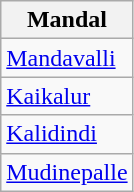<table class="wikitable sortable static-row-numbers static-row-header-hash">
<tr>
<th>Mandal</th>
</tr>
<tr>
<td><a href='#'>Mandavalli</a></td>
</tr>
<tr>
<td><a href='#'>Kaikalur</a></td>
</tr>
<tr>
<td><a href='#'>Kalidindi</a></td>
</tr>
<tr>
<td><a href='#'>Mudinepalle</a></td>
</tr>
</table>
